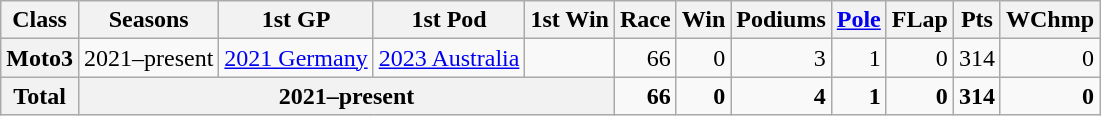<table class="wikitable" style="text-align:right;">
<tr>
<th>Class</th>
<th>Seasons</th>
<th>1st GP</th>
<th>1st Pod</th>
<th>1st Win</th>
<th>Race</th>
<th>Win</th>
<th>Podiums</th>
<th><a href='#'>Pole</a></th>
<th>FLap</th>
<th>Pts</th>
<th>WChmp</th>
</tr>
<tr>
<th>Moto3</th>
<td>2021–present</td>
<td style="text-align:left;"><a href='#'>2021 Germany</a></td>
<td style="text-align:left;"><a href='#'>2023 Australia</a></td>
<td style="text-align:left;"></td>
<td>66</td>
<td>0</td>
<td>3</td>
<td>1</td>
<td>0</td>
<td>314</td>
<td>0</td>
</tr>
<tr>
<th>Total</th>
<th colspan="4">2021–present</th>
<td><strong>66</strong></td>
<td><strong>0</strong></td>
<td><strong>4</strong></td>
<td><strong>1</strong></td>
<td><strong>0</strong></td>
<td><strong>314</strong></td>
<td><strong>0</strong></td>
</tr>
</table>
